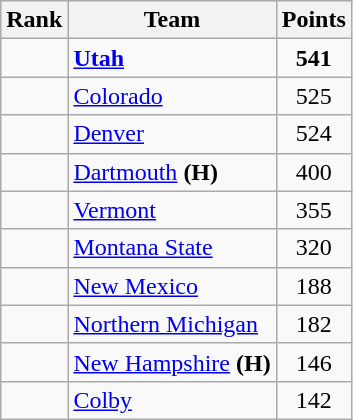<table class="wikitable sortable" style="text-align:center">
<tr>
<th>Rank</th>
<th>Team</th>
<th>Points</th>
</tr>
<tr>
<td></td>
<td align="left"><strong><a href='#'>Utah</a></strong></td>
<td><strong>541</strong></td>
</tr>
<tr>
<td></td>
<td align="left"><a href='#'>Colorado</a></td>
<td>525</td>
</tr>
<tr>
<td></td>
<td align="left"><a href='#'>Denver</a></td>
<td>524</td>
</tr>
<tr>
<td></td>
<td align="left"><a href='#'>Dartmouth</a> <strong>(H)</strong></td>
<td>400</td>
</tr>
<tr>
<td></td>
<td align="left"><a href='#'>Vermont</a></td>
<td>355</td>
</tr>
<tr>
<td></td>
<td align="left"><a href='#'>Montana State</a></td>
<td>320</td>
</tr>
<tr>
<td></td>
<td align="left"><a href='#'>New Mexico</a></td>
<td>188</td>
</tr>
<tr>
<td></td>
<td align="left"><a href='#'>Northern Michigan</a></td>
<td>182</td>
</tr>
<tr>
<td></td>
<td align="left"><a href='#'>New Hampshire</a> <strong>(H)</strong></td>
<td>146</td>
</tr>
<tr>
<td></td>
<td align="left"><a href='#'>Colby</a></td>
<td>142</td>
</tr>
</table>
